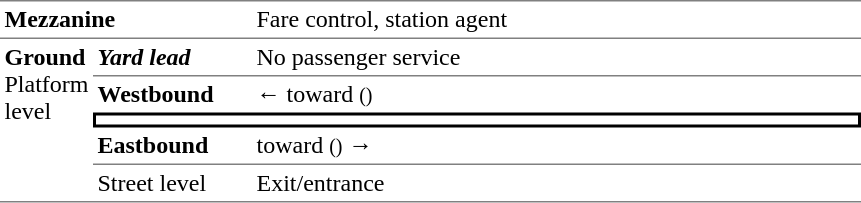<table border=0 cellspacing=0 cellpadding=3>
<tr>
<td style="border-top:solid 1px gray;" colspan=2><strong>Mezzanine</strong></td>
<td style="border-top:solid 1px gray;" width=400>Fare control, station agent</td>
</tr>
<tr>
<td style="border-bottom:solid 1px gray;border-top:solid 1px gray;" rowspan=6 width=50 valign=top><strong>Ground</strong><br>Platform level</td>
</tr>
<tr>
<td style="border-top:solid 1px gray;" width=100><span><strong><em>Yard lead</em></strong></span></td>
<td style="border-top:solid 1px gray;">No passenger service</td>
</tr>
<tr>
<td style="border-top:solid 1px gray;"><span><strong>Westbound</strong></span></td>
<td style="border-top:solid 1px gray;">←  toward  <small>()</small></td>
</tr>
<tr>
<td style="border-bottom:solid 2px black;border-right:solid 2px black;border-left:solid 2px black;border-top:solid 2px black;text-align:center;" colspan=2></td>
</tr>
<tr>
<td style="border-bottom:solid 1px gray;"><span><strong>Eastbound</strong></span></td>
<td style="border-bottom:solid 1px gray;">  toward  <small>()</small> →</td>
</tr>
<tr>
<td style="border-bottom:solid 1px gray;">Street level</td>
<td style="border-bottom:solid 1px gray;">Exit/entrance</td>
</tr>
</table>
